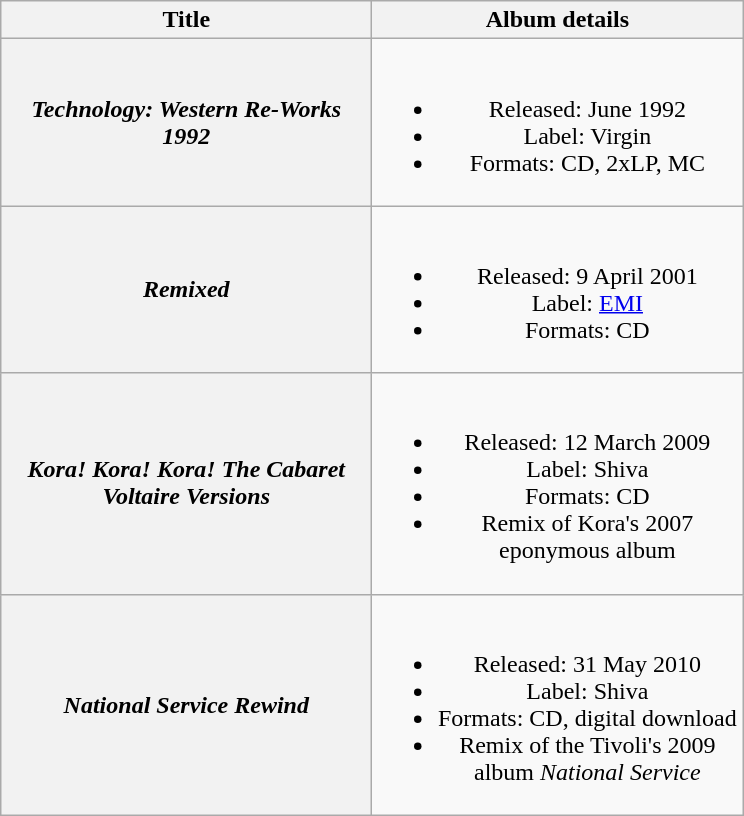<table class="wikitable plainrowheaders" style="text-align:center;">
<tr>
<th scope="col" style="width:15em;">Title</th>
<th scope="col" style="width:15em;">Album details</th>
</tr>
<tr>
<th scope="row"><em>Technology: Western Re-Works 1992</em></th>
<td><br><ul><li>Released: June 1992</li><li>Label: Virgin</li><li>Formats: CD, 2xLP, MC</li></ul></td>
</tr>
<tr>
<th scope="row"><em>Remixed</em></th>
<td><br><ul><li>Released: 9 April 2001</li><li>Label: <a href='#'>EMI</a></li><li>Formats: CD</li></ul></td>
</tr>
<tr>
<th scope="row"><em>Kora! Kora! Kora! The Cabaret Voltaire Versions</em></th>
<td><br><ul><li>Released: 12 March 2009</li><li>Label: Shiva</li><li>Formats: CD</li><li>Remix of Kora's 2007 eponymous album</li></ul></td>
</tr>
<tr>
<th scope="row"><em>National Service Rewind</em></th>
<td><br><ul><li>Released: 31 May 2010</li><li>Label: Shiva</li><li>Formats: CD, digital download</li><li>Remix of the Tivoli's 2009 album <em>National Service</em></li></ul></td>
</tr>
</table>
